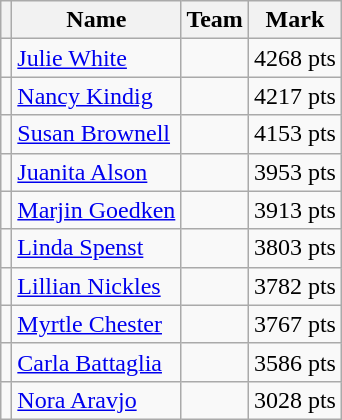<table class=wikitable>
<tr>
<th></th>
<th>Name</th>
<th>Team</th>
<th>Mark</th>
</tr>
<tr>
<td></td>
<td><a href='#'>Julie White</a></td>
<td></td>
<td>4268 pts</td>
</tr>
<tr>
<td></td>
<td><a href='#'>Nancy Kindig</a></td>
<td></td>
<td>4217 pts</td>
</tr>
<tr>
<td></td>
<td><a href='#'>Susan Brownell</a></td>
<td></td>
<td>4153 pts</td>
</tr>
<tr>
<td></td>
<td><a href='#'>Juanita Alson</a></td>
<td></td>
<td>3953 pts</td>
</tr>
<tr>
<td></td>
<td><a href='#'>Marjin Goedken</a></td>
<td></td>
<td>3913 pts</td>
</tr>
<tr>
<td></td>
<td><a href='#'>Linda Spenst</a></td>
<td></td>
<td>3803 pts</td>
</tr>
<tr>
<td></td>
<td><a href='#'>Lillian Nickles</a></td>
<td></td>
<td>3782 pts</td>
</tr>
<tr>
<td></td>
<td><a href='#'>Myrtle Chester</a></td>
<td></td>
<td>3767 pts</td>
</tr>
<tr>
<td></td>
<td><a href='#'>Carla Battaglia</a></td>
<td></td>
<td>3586 pts</td>
</tr>
<tr>
<td></td>
<td><a href='#'>Nora Aravjo</a></td>
<td></td>
<td>3028 pts</td>
</tr>
</table>
